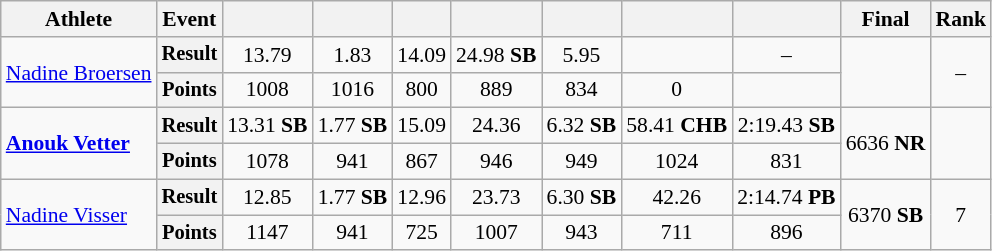<table class="wikitable" style="font-size:90%">
<tr>
<th>Athlete</th>
<th>Event</th>
<th></th>
<th></th>
<th></th>
<th></th>
<th></th>
<th></th>
<th></th>
<th>Final</th>
<th>Rank</th>
</tr>
<tr style=text-align:center>
<td rowspan=2 style=text-align:left><a href='#'>Nadine Broersen</a></td>
<th style="font-size:95%">Result</th>
<td>13.79</td>
<td>1.83</td>
<td>14.09</td>
<td>24.98 <strong>SB</strong></td>
<td>5.95</td>
<td></td>
<td>–</td>
<td rowspan=2></td>
<td rowspan=2>–</td>
</tr>
<tr style=text-align:center>
<th style="font-size:95%">Points</th>
<td>1008</td>
<td>1016</td>
<td>800</td>
<td>889</td>
<td>834</td>
<td>0</td>
<td></td>
</tr>
<tr style=text-align:center>
<td rowspan=2 style=text-align:left><strong><a href='#'>Anouk Vetter</a></strong></td>
<th style="font-size:95%">Result</th>
<td>13.31 <strong>SB</strong></td>
<td>1.77 <strong>SB</strong></td>
<td>15.09</td>
<td>24.36</td>
<td>6.32 <strong>SB</strong></td>
<td>58.41 <strong>CHB</strong></td>
<td>2:19.43 <strong>SB</strong></td>
<td rowspan=2>6636 <strong>NR</strong></td>
<td rowspan=2></td>
</tr>
<tr style=text-align:center>
<th style="font-size:95%">Points</th>
<td>1078</td>
<td>941</td>
<td>867</td>
<td>946</td>
<td>949</td>
<td>1024</td>
<td>831</td>
</tr>
<tr style=text-align:center>
<td rowspan=2 style=text-align:left><a href='#'>Nadine Visser</a></td>
<th style="font-size:95%">Result</th>
<td>12.85</td>
<td>1.77 <strong>SB</strong></td>
<td>12.96</td>
<td>23.73</td>
<td>6.30 <strong>SB</strong></td>
<td>42.26</td>
<td>2:14.74 <strong>PB</strong></td>
<td rowspan=2>6370 <strong>SB</strong></td>
<td rowspan=2>7</td>
</tr>
<tr style=text-align:center>
<th style="font-size:95%">Points</th>
<td>1147</td>
<td>941</td>
<td>725</td>
<td>1007</td>
<td>943</td>
<td>711</td>
<td>896</td>
</tr>
</table>
